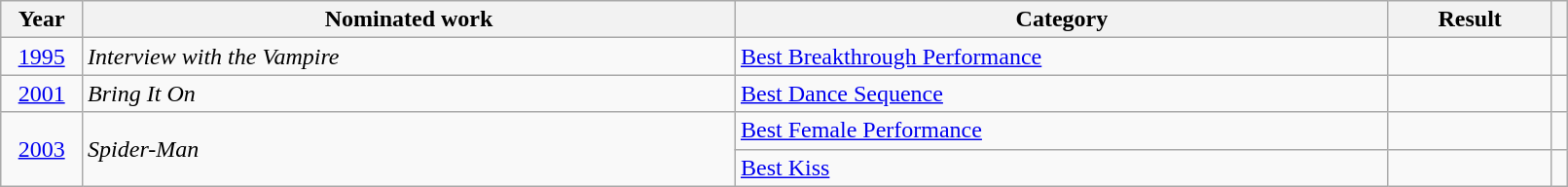<table class="wikitable" style="width:85%;">
<tr>
<th width=5%>Year</th>
<th style="width:40%;">Nominated work</th>
<th style="width:40%;">Category</th>
<th style="width:10%;">Result</th>
<th width=1%></th>
</tr>
<tr>
<td style="text-align:center;"><a href='#'>1995</a></td>
<td><em>Interview with the Vampire</em></td>
<td><a href='#'>Best Breakthrough Performance</a></td>
<td></td>
<td style="text-align:center;"></td>
</tr>
<tr>
<td style="text-align:center;"><a href='#'>2001</a></td>
<td><em>Bring It On</em></td>
<td><a href='#'>Best Dance Sequence</a></td>
<td></td>
<td></td>
</tr>
<tr>
<td rowspan=2 style="text-align:center;"><a href='#'>2003</a></td>
<td rowspan=2><em>Spider-Man</em></td>
<td><a href='#'>Best Female Performance</a></td>
<td></td>
<td style="text-align:center;"></td>
</tr>
<tr>
<td><a href='#'>Best Kiss</a></td>
<td></td>
<td style="text-align:center;"></td>
</tr>
</table>
